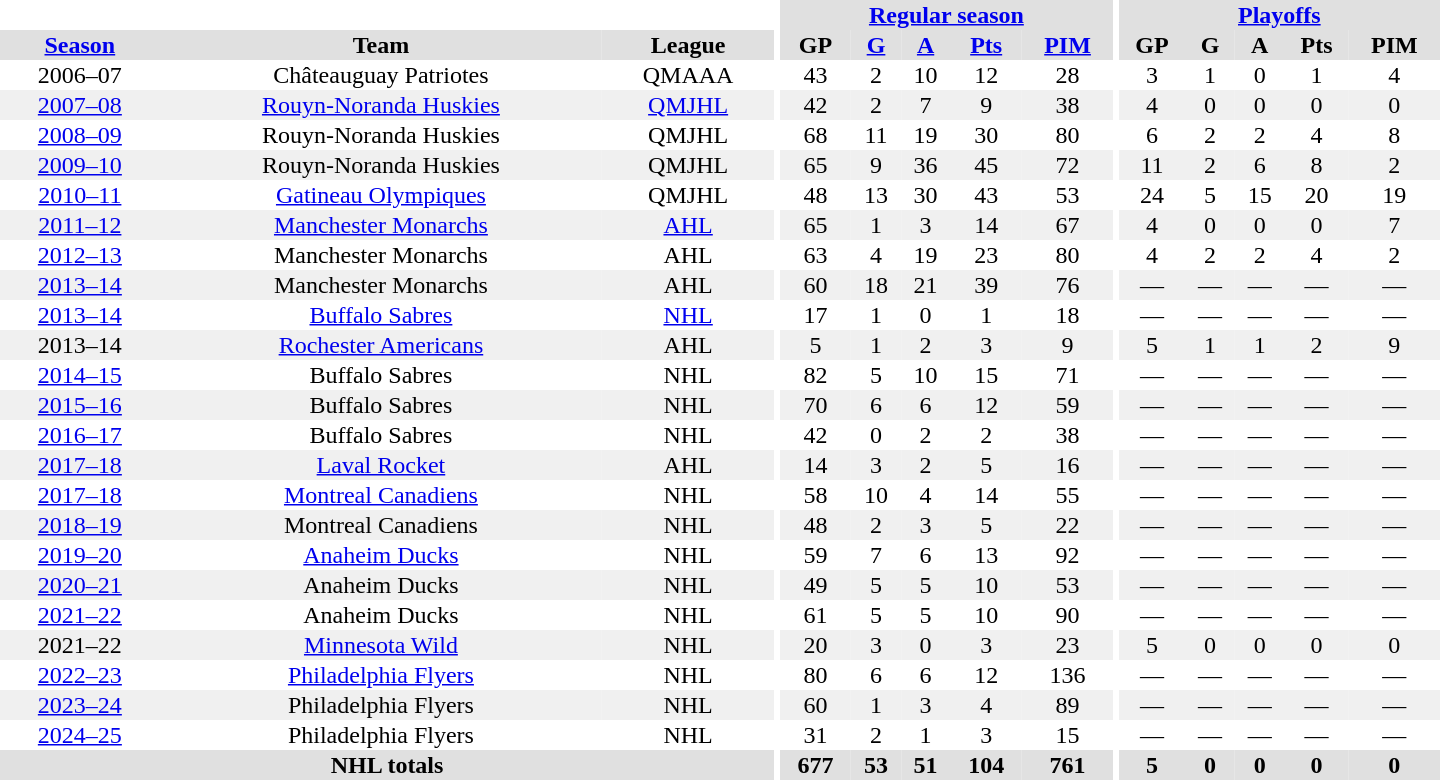<table border="0" cellpadding="1" cellspacing="0" style="text-align:center; width:60em;">
<tr bgcolor="#e0e0e0">
<th colspan="3" bgcolor="#ffffff"></th>
<th rowspan="100" bgcolor="#ffffff"></th>
<th colspan="5"><a href='#'>Regular season</a></th>
<th rowspan="100" bgcolor="#ffffff"></th>
<th colspan="5"><a href='#'>Playoffs</a></th>
</tr>
<tr bgcolor="#e0e0e0">
<th><a href='#'>Season</a></th>
<th>Team</th>
<th>League</th>
<th>GP</th>
<th><a href='#'>G</a></th>
<th><a href='#'>A</a></th>
<th><a href='#'>Pts</a></th>
<th><a href='#'>PIM</a></th>
<th>GP</th>
<th>G</th>
<th>A</th>
<th>Pts</th>
<th>PIM</th>
</tr>
<tr>
<td>2006–07</td>
<td>Châteauguay Patriotes</td>
<td>QMAAA</td>
<td>43</td>
<td>2</td>
<td>10</td>
<td>12</td>
<td>28</td>
<td>3</td>
<td>1</td>
<td>0</td>
<td>1</td>
<td>4</td>
</tr>
<tr bgcolor="#f0f0f0">
<td><a href='#'>2007–08</a></td>
<td><a href='#'>Rouyn-Noranda Huskies</a></td>
<td><a href='#'>QMJHL</a></td>
<td>42</td>
<td>2</td>
<td>7</td>
<td>9</td>
<td>38</td>
<td>4</td>
<td>0</td>
<td>0</td>
<td>0</td>
<td>0</td>
</tr>
<tr>
<td><a href='#'>2008–09</a></td>
<td>Rouyn-Noranda Huskies</td>
<td>QMJHL</td>
<td>68</td>
<td>11</td>
<td>19</td>
<td>30</td>
<td>80</td>
<td>6</td>
<td>2</td>
<td>2</td>
<td>4</td>
<td>8</td>
</tr>
<tr bgcolor="#f0f0f0">
<td><a href='#'>2009–10</a></td>
<td>Rouyn-Noranda Huskies</td>
<td>QMJHL</td>
<td>65</td>
<td>9</td>
<td>36</td>
<td>45</td>
<td>72</td>
<td>11</td>
<td>2</td>
<td>6</td>
<td>8</td>
<td>2</td>
</tr>
<tr>
<td><a href='#'>2010–11</a></td>
<td><a href='#'>Gatineau Olympiques</a></td>
<td>QMJHL</td>
<td>48</td>
<td>13</td>
<td>30</td>
<td>43</td>
<td>53</td>
<td>24</td>
<td>5</td>
<td>15</td>
<td>20</td>
<td>19</td>
</tr>
<tr bgcolor="#f0f0f0">
<td><a href='#'>2011–12</a></td>
<td><a href='#'>Manchester Monarchs</a></td>
<td><a href='#'>AHL</a></td>
<td>65</td>
<td>1</td>
<td>3</td>
<td>14</td>
<td>67</td>
<td>4</td>
<td>0</td>
<td>0</td>
<td>0</td>
<td>7</td>
</tr>
<tr>
<td><a href='#'>2012–13</a></td>
<td>Manchester Monarchs</td>
<td>AHL</td>
<td>63</td>
<td>4</td>
<td>19</td>
<td>23</td>
<td>80</td>
<td>4</td>
<td>2</td>
<td>2</td>
<td>4</td>
<td>2</td>
</tr>
<tr bgcolor="#f0f0f0">
<td><a href='#'>2013–14</a></td>
<td>Manchester Monarchs</td>
<td>AHL</td>
<td>60</td>
<td>18</td>
<td>21</td>
<td>39</td>
<td>76</td>
<td>—</td>
<td>—</td>
<td>—</td>
<td>—</td>
<td>—</td>
</tr>
<tr>
<td><a href='#'>2013–14</a></td>
<td><a href='#'>Buffalo Sabres</a></td>
<td><a href='#'>NHL</a></td>
<td>17</td>
<td>1</td>
<td>0</td>
<td>1</td>
<td>18</td>
<td>—</td>
<td>—</td>
<td>—</td>
<td>—</td>
<td>—</td>
</tr>
<tr bgcolor="#f0f0f0">
<td>2013–14</td>
<td><a href='#'>Rochester Americans</a></td>
<td>AHL</td>
<td>5</td>
<td>1</td>
<td>2</td>
<td>3</td>
<td>9</td>
<td>5</td>
<td>1</td>
<td>1</td>
<td>2</td>
<td>9</td>
</tr>
<tr>
<td><a href='#'>2014–15</a></td>
<td>Buffalo Sabres</td>
<td>NHL</td>
<td>82</td>
<td>5</td>
<td>10</td>
<td>15</td>
<td>71</td>
<td>—</td>
<td>—</td>
<td>—</td>
<td>—</td>
<td>—</td>
</tr>
<tr bgcolor="#f0f0f0">
<td><a href='#'>2015–16</a></td>
<td>Buffalo Sabres</td>
<td>NHL</td>
<td>70</td>
<td>6</td>
<td>6</td>
<td>12</td>
<td>59</td>
<td>—</td>
<td>—</td>
<td>—</td>
<td>—</td>
<td>—</td>
</tr>
<tr>
<td><a href='#'>2016–17</a></td>
<td>Buffalo Sabres</td>
<td>NHL</td>
<td>42</td>
<td>0</td>
<td>2</td>
<td>2</td>
<td>38</td>
<td>—</td>
<td>—</td>
<td>—</td>
<td>—</td>
<td>—</td>
</tr>
<tr bgcolor="#f0f0f0">
<td><a href='#'>2017–18</a></td>
<td><a href='#'>Laval Rocket</a></td>
<td>AHL</td>
<td>14</td>
<td>3</td>
<td>2</td>
<td>5</td>
<td>16</td>
<td>—</td>
<td>—</td>
<td>—</td>
<td>—</td>
<td>—</td>
</tr>
<tr>
<td><a href='#'>2017–18</a></td>
<td><a href='#'>Montreal Canadiens</a></td>
<td>NHL</td>
<td>58</td>
<td>10</td>
<td>4</td>
<td>14</td>
<td>55</td>
<td>—</td>
<td>—</td>
<td>—</td>
<td>—</td>
<td>—</td>
</tr>
<tr bgcolor="#f0f0f0">
<td><a href='#'>2018–19</a></td>
<td>Montreal Canadiens</td>
<td>NHL</td>
<td>48</td>
<td>2</td>
<td>3</td>
<td>5</td>
<td>22</td>
<td>—</td>
<td>—</td>
<td>—</td>
<td>—</td>
<td>—</td>
</tr>
<tr>
<td><a href='#'>2019–20</a></td>
<td><a href='#'>Anaheim Ducks</a></td>
<td>NHL</td>
<td>59</td>
<td>7</td>
<td>6</td>
<td>13</td>
<td>92</td>
<td>—</td>
<td>—</td>
<td>—</td>
<td>—</td>
<td>—</td>
</tr>
<tr bgcolor="#f0f0f0">
<td><a href='#'>2020–21</a></td>
<td>Anaheim Ducks</td>
<td>NHL</td>
<td>49</td>
<td>5</td>
<td>5</td>
<td>10</td>
<td>53</td>
<td>—</td>
<td>—</td>
<td>—</td>
<td>—</td>
<td>—</td>
</tr>
<tr>
<td><a href='#'>2021–22</a></td>
<td>Anaheim Ducks</td>
<td>NHL</td>
<td>61</td>
<td>5</td>
<td>5</td>
<td>10</td>
<td>90</td>
<td>—</td>
<td>—</td>
<td>—</td>
<td>—</td>
<td>—</td>
</tr>
<tr bgcolor="#f0f0f0">
<td>2021–22</td>
<td><a href='#'>Minnesota Wild</a></td>
<td>NHL</td>
<td>20</td>
<td>3</td>
<td>0</td>
<td>3</td>
<td>23</td>
<td>5</td>
<td>0</td>
<td>0</td>
<td>0</td>
<td>0</td>
</tr>
<tr>
<td><a href='#'>2022–23</a></td>
<td><a href='#'>Philadelphia Flyers</a></td>
<td>NHL</td>
<td>80</td>
<td>6</td>
<td>6</td>
<td>12</td>
<td>136</td>
<td>—</td>
<td>—</td>
<td>—</td>
<td>—</td>
<td>—</td>
</tr>
<tr bgcolor="#f0f0f0">
<td><a href='#'>2023–24</a></td>
<td>Philadelphia Flyers</td>
<td>NHL</td>
<td>60</td>
<td>1</td>
<td>3</td>
<td>4</td>
<td>89</td>
<td>—</td>
<td>—</td>
<td>—</td>
<td>—</td>
<td>—</td>
</tr>
<tr>
<td><a href='#'>2024–25</a></td>
<td>Philadelphia Flyers</td>
<td>NHL</td>
<td>31</td>
<td>2</td>
<td>1</td>
<td>3</td>
<td>15</td>
<td>—</td>
<td>—</td>
<td>—</td>
<td>—</td>
<td>—</td>
</tr>
<tr bgcolor="#e0e0e0">
<th colspan="3">NHL totals</th>
<th>677</th>
<th>53</th>
<th>51</th>
<th>104</th>
<th>761</th>
<th>5</th>
<th>0</th>
<th>0</th>
<th>0</th>
<th>0</th>
</tr>
</table>
